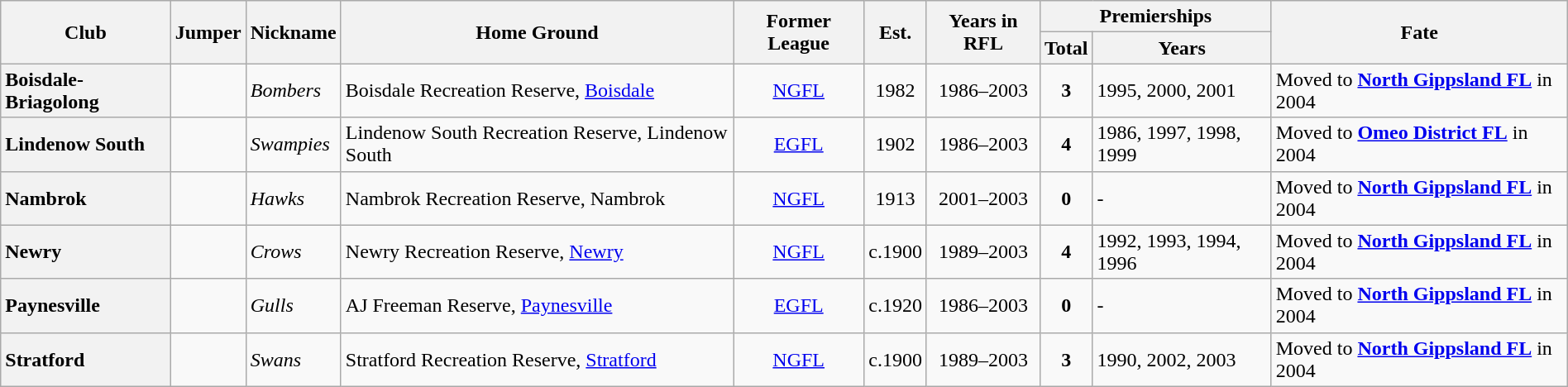<table class="wikitable sortable" style="text-align:center; width:100%">
<tr>
<th rowspan="2">Club</th>
<th rowspan="2">Jumper</th>
<th rowspan="2">Nickname</th>
<th rowspan="2">Home Ground</th>
<th rowspan="2">Former League</th>
<th rowspan="2">Est.</th>
<th rowspan="2">Years in RFL</th>
<th colspan="2">Premierships</th>
<th rowspan="2">Fate</th>
</tr>
<tr>
<th>Total</th>
<th>Years</th>
</tr>
<tr>
<th style="text-align:left">Boisdale-Briagolong</th>
<td></td>
<td align="left"><em>Bombers</em></td>
<td align="left">Boisdale Recreation Reserve, <a href='#'>Boisdale</a></td>
<td><a href='#'>NGFL</a></td>
<td>1982</td>
<td>1986–2003</td>
<td><strong>3</strong></td>
<td align="left">1995, 2000, 2001</td>
<td align="left">Moved to <a href='#'><strong>North Gippsland FL</strong></a> in 2004</td>
</tr>
<tr>
<th style="text-align:left">Lindenow South</th>
<td></td>
<td align="left"><em>Swampies</em></td>
<td align="left">Lindenow South Recreation Reserve, Lindenow South</td>
<td><a href='#'>EGFL</a></td>
<td>1902</td>
<td>1986–2003</td>
<td><strong>4</strong></td>
<td align="left">1986, 1997, 1998, 1999</td>
<td align="left">Moved to <a href='#'><strong>Omeo District FL</strong></a> in 2004</td>
</tr>
<tr>
<th style="text-align:left">Nambrok</th>
<td></td>
<td align="left"><em>Hawks</em></td>
<td align="left">Nambrok Recreation Reserve, Nambrok</td>
<td><a href='#'>NGFL</a></td>
<td>1913</td>
<td>2001–2003</td>
<td><strong>0</strong></td>
<td align="left">-</td>
<td align="left">Moved to <a href='#'><strong>North Gippsland FL</strong></a> in 2004</td>
</tr>
<tr>
<th style="text-align:left">Newry</th>
<td></td>
<td align="left"><em>Crows</em></td>
<td align="left">Newry Recreation Reserve, <a href='#'>Newry</a></td>
<td><a href='#'>NGFL</a></td>
<td>c.1900</td>
<td>1989–2003</td>
<td><strong>4</strong></td>
<td align="left">1992, 1993, 1994, 1996</td>
<td align="left">Moved to <a href='#'><strong>North Gippsland FL</strong></a> in 2004</td>
</tr>
<tr>
<th style="text-align:left">Paynesville</th>
<td></td>
<td align="left"><em>Gulls</em></td>
<td align="left">AJ Freeman Reserve, <a href='#'>Paynesville</a></td>
<td><a href='#'>EGFL</a></td>
<td>c.1920</td>
<td>1986–2003</td>
<td><strong>0</strong></td>
<td align="left">-</td>
<td align="left">Moved to <a href='#'><strong>North Gippsland FL</strong></a> in 2004</td>
</tr>
<tr>
<th style="text-align:left">Stratford</th>
<td></td>
<td align="left"><em>Swans</em></td>
<td align="left">Stratford Recreation Reserve, <a href='#'>Stratford</a></td>
<td><a href='#'>NGFL</a></td>
<td>c.1900</td>
<td>1989–2003</td>
<td><strong>3</strong></td>
<td align="left">1990, 2002, 2003</td>
<td align="left">Moved to <a href='#'><strong>North Gippsland FL</strong></a> in 2004</td>
</tr>
</table>
